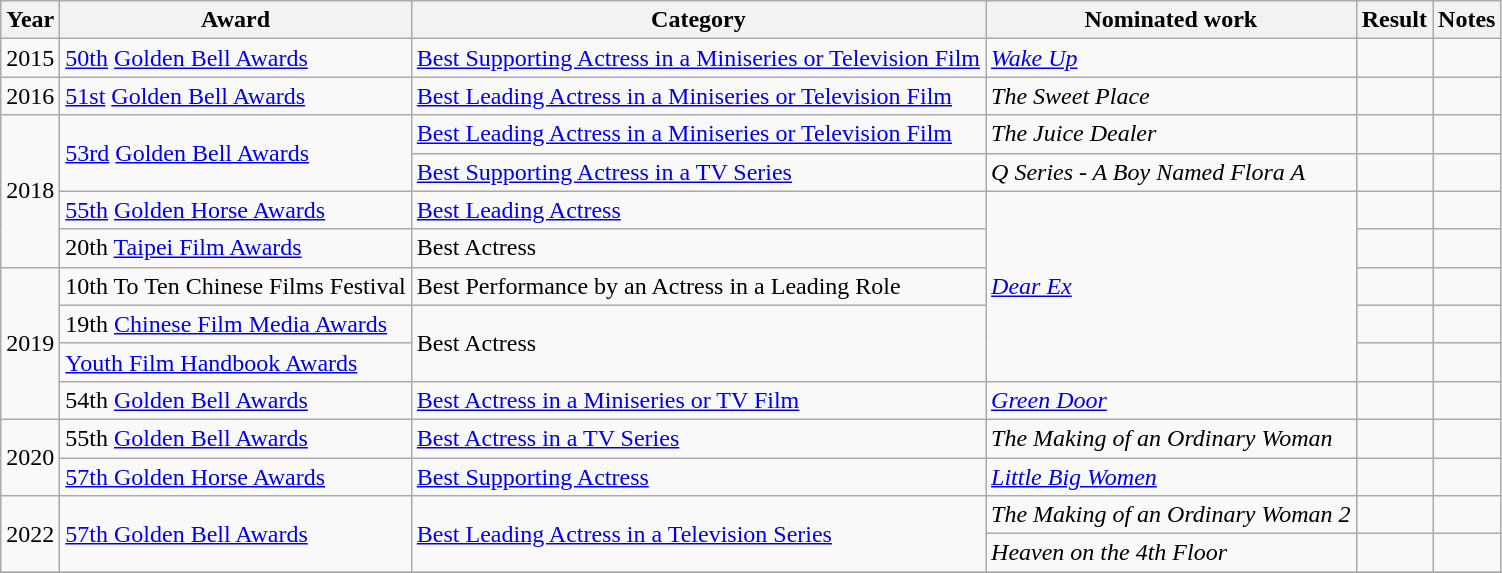<table class="wikitable sortable">
<tr>
<th>Year</th>
<th>Award</th>
<th>Category</th>
<th>Nominated work</th>
<th>Result</th>
<th>Notes</th>
</tr>
<tr>
<td>2015</td>
<td><a href='#'>50th</a> <a href='#'>Golden Bell Awards</a></td>
<td><a href='#'>Best Supporting Actress in a Miniseries or Television Film</a></td>
<td><em><a href='#'>Wake Up</a></em></td>
<td></td>
<td></td>
</tr>
<tr>
<td>2016</td>
<td><a href='#'>51st</a> <a href='#'>Golden Bell Awards</a></td>
<td><a href='#'>Best Leading Actress in a Miniseries or Television Film</a></td>
<td><em>The Sweet Place</em></td>
<td></td>
<td></td>
</tr>
<tr>
<td rowspan=4>2018</td>
<td rowspan=2><a href='#'>53rd</a> <a href='#'>Golden Bell Awards</a></td>
<td><a href='#'>Best Leading Actress in a Miniseries or Television Film</a></td>
<td><em>The Juice Dealer</em></td>
<td></td>
<td></td>
</tr>
<tr>
<td><a href='#'>Best Supporting Actress in a TV Series</a></td>
<td><em>Q Series - A Boy Named Flora A</em></td>
<td></td>
<td></td>
</tr>
<tr>
<td><a href='#'>55th</a> <a href='#'>Golden Horse Awards</a></td>
<td><a href='#'>Best Leading Actress</a></td>
<td rowspan="5"><em><a href='#'>Dear Ex</a></em></td>
<td></td>
<td></td>
</tr>
<tr>
<td>20th <a href='#'>Taipei Film Awards</a></td>
<td>Best Actress</td>
<td></td>
<td></td>
</tr>
<tr>
<td rowspan="4">2019</td>
<td>10th To Ten Chinese Films Festival</td>
<td>Best Performance by an Actress in a Leading Role</td>
<td></td>
<td></td>
</tr>
<tr>
<td>19th <a href='#'>Chinese Film Media Awards</a></td>
<td rowspan="2">Best Actress</td>
<td></td>
<td></td>
</tr>
<tr>
<td><a href='#'>Youth Film Handbook Awards</a></td>
<td></td>
<td></td>
</tr>
<tr>
<td>54th <a href='#'>Golden Bell Awards</a></td>
<td><a href='#'>Best Actress in a Miniseries or TV Film</a></td>
<td><em><a href='#'>Green Door</a></em></td>
<td></td>
<td></td>
</tr>
<tr>
<td rowspan=2>2020</td>
<td>55th <a href='#'>Golden Bell Awards</a></td>
<td><a href='#'>Best Actress in a TV Series</a></td>
<td><em>The Making of an Ordinary Woman</em></td>
<td></td>
<td></td>
</tr>
<tr>
<td><a href='#'>57th Golden Horse Awards</a></td>
<td><a href='#'>Best Supporting Actress</a></td>
<td><em><a href='#'>Little Big Women</a></em></td>
<td></td>
<td></td>
</tr>
<tr>
<td rowspan=2>2022</td>
<td rowspan=2><a href='#'>57th Golden Bell Awards</a></td>
<td rowspan=2><a href='#'>Best Leading Actress in a Television Series</a></td>
<td><em>The Making of an Ordinary Woman 2</em></td>
<td></td>
<td></td>
</tr>
<tr>
<td><em>Heaven on the 4th Floor</em></td>
<td></td>
<td></td>
</tr>
<tr>
</tr>
</table>
